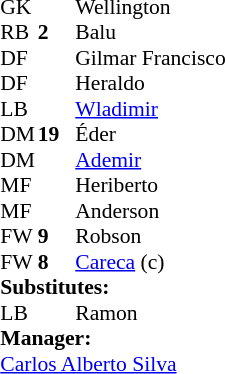<table style="font-size:90%; margin:0.2em auto;" cellspacing="0" cellpadding="0">
<tr>
<th width="25"></th>
<th width="25"></th>
</tr>
<tr>
<td>GK</td>
<td><strong> </strong></td>
<td> Wellington</td>
</tr>
<tr>
<td>RB</td>
<td><strong>2</strong></td>
<td> Balu</td>
</tr>
<tr>
<td>DF</td>
<td><strong> </strong></td>
<td> Gilmar Francisco</td>
</tr>
<tr>
<td>DF</td>
<td><strong> </strong></td>
<td> Heraldo</td>
<td></td>
<td></td>
</tr>
<tr>
<td>LB</td>
<td><strong> </strong></td>
<td> <a href='#'>Wladimir</a></td>
</tr>
<tr>
<td>DM</td>
<td><strong>19</strong></td>
<td> Éder</td>
</tr>
<tr>
<td>DM</td>
<td><strong> </strong></td>
<td> <a href='#'>Ademir</a></td>
</tr>
<tr>
<td>MF</td>
<td><strong> </strong></td>
<td> Heriberto</td>
<td></td>
<td></td>
</tr>
<tr>
<td>MF</td>
<td><strong> </strong></td>
<td> Anderson</td>
</tr>
<tr>
<td>FW</td>
<td><strong>9</strong></td>
<td> Robson</td>
</tr>
<tr>
<td>FW</td>
<td><strong>8</strong></td>
<td> <a href='#'>Careca</a> (c)</td>
</tr>
<tr>
<td colspan=3><strong>Substitutes:</strong></td>
</tr>
<tr>
<td>LB</td>
<td></td>
<td> Ramon</td>
<td></td>
<td></td>
</tr>
<tr>
<td colspan=3><strong>Manager:</strong></td>
</tr>
<tr>
<td colspan=4> <a href='#'>Carlos Alberto Silva</a></td>
</tr>
</table>
